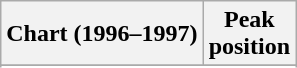<table class="wikitable plainrowheaders sortable">
<tr>
<th scope="col">Chart (1996–1997)</th>
<th scope="col">Peak<br>position</th>
</tr>
<tr>
</tr>
<tr>
</tr>
<tr>
</tr>
<tr>
</tr>
<tr>
</tr>
</table>
